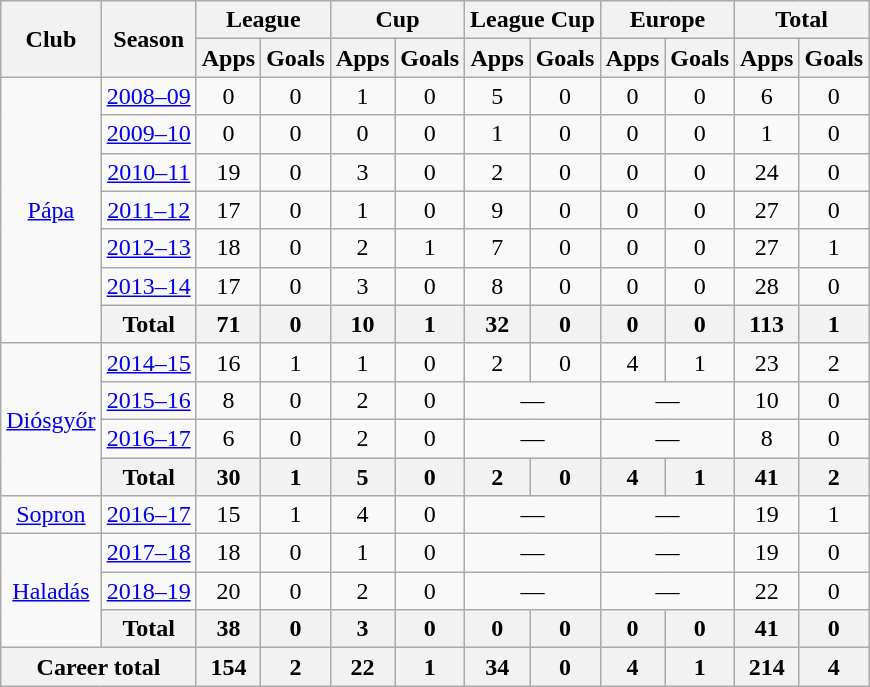<table class="wikitable" style="text-align: center;">
<tr>
<th rowspan="2">Club</th>
<th rowspan="2">Season</th>
<th colspan="2">League</th>
<th colspan="2">Cup</th>
<th colspan="2">League Cup</th>
<th colspan="2">Europe</th>
<th colspan="2">Total</th>
</tr>
<tr>
<th>Apps</th>
<th>Goals</th>
<th>Apps</th>
<th>Goals</th>
<th>Apps</th>
<th>Goals</th>
<th>Apps</th>
<th>Goals</th>
<th>Apps</th>
<th>Goals</th>
</tr>
<tr>
<td rowspan="7"><a href='#'>Pápa</a></td>
<td><a href='#'>2008–09</a></td>
<td>0</td>
<td>0</td>
<td>1</td>
<td>0</td>
<td>5</td>
<td>0</td>
<td>0</td>
<td>0</td>
<td>6</td>
<td>0</td>
</tr>
<tr>
<td><a href='#'>2009–10</a></td>
<td>0</td>
<td>0</td>
<td>0</td>
<td>0</td>
<td>1</td>
<td>0</td>
<td>0</td>
<td>0</td>
<td>1</td>
<td>0</td>
</tr>
<tr>
<td><a href='#'>2010–11</a></td>
<td>19</td>
<td>0</td>
<td>3</td>
<td>0</td>
<td>2</td>
<td>0</td>
<td>0</td>
<td>0</td>
<td>24</td>
<td>0</td>
</tr>
<tr>
<td><a href='#'>2011–12</a></td>
<td>17</td>
<td>0</td>
<td>1</td>
<td>0</td>
<td>9</td>
<td>0</td>
<td>0</td>
<td>0</td>
<td>27</td>
<td>0</td>
</tr>
<tr>
<td><a href='#'>2012–13</a></td>
<td>18</td>
<td>0</td>
<td>2</td>
<td>1</td>
<td>7</td>
<td>0</td>
<td>0</td>
<td>0</td>
<td>27</td>
<td>1</td>
</tr>
<tr>
<td><a href='#'>2013–14</a></td>
<td>17</td>
<td>0</td>
<td>3</td>
<td>0</td>
<td>8</td>
<td>0</td>
<td>0</td>
<td>0</td>
<td>28</td>
<td>0</td>
</tr>
<tr>
<th>Total</th>
<th>71</th>
<th>0</th>
<th>10</th>
<th>1</th>
<th>32</th>
<th>0</th>
<th>0</th>
<th>0</th>
<th>113</th>
<th>1</th>
</tr>
<tr>
<td rowspan="4"><a href='#'>Diósgyőr</a></td>
<td><a href='#'>2014–15</a></td>
<td>16</td>
<td>1</td>
<td>1</td>
<td>0</td>
<td>2</td>
<td>0</td>
<td>4</td>
<td>1</td>
<td>23</td>
<td>2</td>
</tr>
<tr>
<td><a href='#'>2015–16</a></td>
<td>8</td>
<td>0</td>
<td>2</td>
<td>0</td>
<td colspan="2">—</td>
<td colspan="2">—</td>
<td>10</td>
<td>0</td>
</tr>
<tr>
<td><a href='#'>2016–17</a></td>
<td>6</td>
<td>0</td>
<td>2</td>
<td>0</td>
<td colspan="2">—</td>
<td colspan="2">—</td>
<td>8</td>
<td>0</td>
</tr>
<tr>
<th>Total</th>
<th>30</th>
<th>1</th>
<th>5</th>
<th>0</th>
<th>2</th>
<th>0</th>
<th>4</th>
<th>1</th>
<th>41</th>
<th>2</th>
</tr>
<tr>
<td><a href='#'>Sopron</a></td>
<td><a href='#'>2016–17</a></td>
<td>15</td>
<td>1</td>
<td>4</td>
<td>0</td>
<td colspan="2">—</td>
<td colspan="2">—</td>
<td>19</td>
<td>1</td>
</tr>
<tr>
<td rowspan="3"><a href='#'>Haladás</a></td>
<td><a href='#'>2017–18</a></td>
<td>18</td>
<td>0</td>
<td>1</td>
<td>0</td>
<td colspan="2">—</td>
<td colspan="2">—</td>
<td>19</td>
<td>0</td>
</tr>
<tr>
<td><a href='#'>2018–19</a></td>
<td>20</td>
<td>0</td>
<td>2</td>
<td>0</td>
<td colspan="2">—</td>
<td colspan="2">—</td>
<td>22</td>
<td>0</td>
</tr>
<tr>
<th>Total</th>
<th>38</th>
<th>0</th>
<th>3</th>
<th>0</th>
<th>0</th>
<th>0</th>
<th>0</th>
<th>0</th>
<th>41</th>
<th>0</th>
</tr>
<tr>
<th colspan="2">Career total</th>
<th>154</th>
<th>2</th>
<th>22</th>
<th>1</th>
<th>34</th>
<th>0</th>
<th>4</th>
<th>1</th>
<th>214</th>
<th>4</th>
</tr>
</table>
